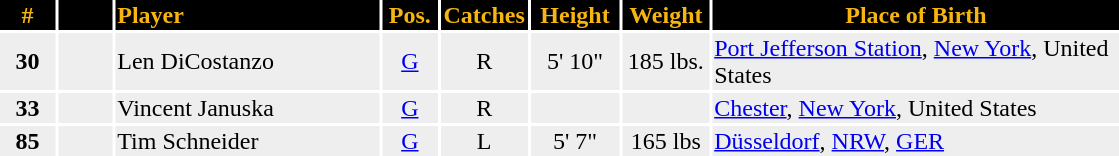<table width=750>
<tr>
<th colspan=8></th>
</tr>
<tr bgcolor="#000000" style="color: #F6B511">
<th width=5%>#</th>
<th width=5%></th>
<td align=left!!width=35%><strong>Player</strong></td>
<th width=5%><strong>Pos.</strong></th>
<th width=8%><strong>Catches</strong></th>
<th width=8%><strong>Height</strong></th>
<th width=8%><strong>Weight</strong></th>
<th width=37%>Place of Birth</th>
</tr>
<tr bgcolor="#eeeeee">
<td align=center><strong>30</strong></td>
<td align=center></td>
<td>Len DiCostanzo</td>
<td align=center><a href='#'>G</a></td>
<td align=center>R</td>
<td align=center>5' 10"</td>
<td align=center>185 lbs.</td>
<td><a href='#'>Port Jefferson Station</a>, <a href='#'>New York</a>, United States</td>
</tr>
<tr bgcolor="#eeeeee">
<td align=center><strong>33</strong></td>
<td align=center></td>
<td>Vincent Januska</td>
<td align=center><a href='#'>G</a></td>
<td align=center>R</td>
<td align=center></td>
<td align=center></td>
<td><a href='#'>Chester</a>, <a href='#'>New York</a>, United States</td>
</tr>
<tr bgcolor="#eeeeee">
<td align=center><strong>85</strong></td>
<td align=center></td>
<td>Tim Schneider</td>
<td align=center><a href='#'>G</a></td>
<td align=center>L</td>
<td align=center>5' 7"</td>
<td align=center>165 lbs</td>
<td><a href='#'>Düsseldorf</a>, <a href='#'>NRW</a>, <a href='#'>GER</a></td>
</tr>
</table>
